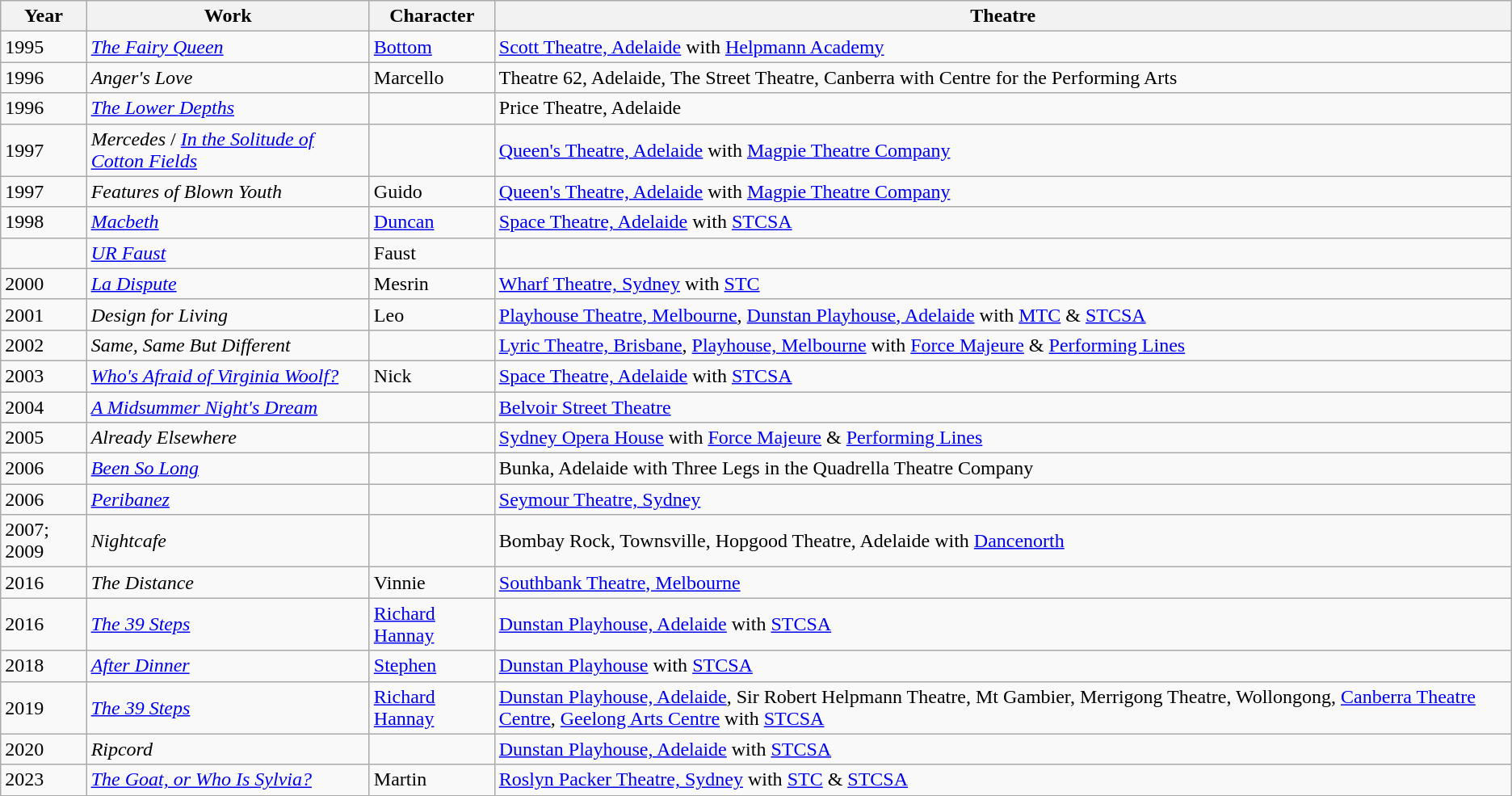<table class="wikitable">
<tr>
<th>Year</th>
<th>Work</th>
<th>Character</th>
<th>Theatre</th>
</tr>
<tr>
<td>1995</td>
<td><em><a href='#'>The Fairy Queen</a></em></td>
<td><a href='#'>Bottom</a></td>
<td><a href='#'>Scott Theatre, Adelaide</a> with <a href='#'>Helpmann Academy</a></td>
</tr>
<tr>
<td>1996</td>
<td><em>Anger's Love</em></td>
<td>Marcello</td>
<td>Theatre 62, Adelaide, The Street Theatre, Canberra with Centre for the Performing Arts</td>
</tr>
<tr>
<td>1996</td>
<td><em><a href='#'>The Lower Depths</a></em></td>
<td></td>
<td>Price Theatre, Adelaide</td>
</tr>
<tr>
<td>1997</td>
<td><em>Mercedes</em> / <em><a href='#'>In the Solitude of Cotton Fields</a></em></td>
<td></td>
<td><a href='#'>Queen's Theatre, Adelaide</a> with <a href='#'>Magpie Theatre Company</a></td>
</tr>
<tr>
<td>1997</td>
<td><em>Features of Blown Youth</em></td>
<td>Guido</td>
<td><a href='#'>Queen's Theatre, Adelaide</a> with <a href='#'>Magpie Theatre Company</a></td>
</tr>
<tr>
<td>1998</td>
<td><em><a href='#'>Macbeth</a></em></td>
<td><a href='#'>Duncan</a></td>
<td><a href='#'>Space Theatre, Adelaide</a> with <a href='#'>STCSA</a></td>
</tr>
<tr>
<td></td>
<td><em><a href='#'>UR Faust</a></em></td>
<td>Faust</td>
<td></td>
</tr>
<tr>
<td>2000</td>
<td><em><a href='#'>La Dispute</a></em></td>
<td>Mesrin</td>
<td><a href='#'>Wharf Theatre, Sydney</a> with <a href='#'>STC</a></td>
</tr>
<tr>
<td>2001</td>
<td><em>Design for Living</em></td>
<td>Leo</td>
<td><a href='#'>Playhouse Theatre, Melbourne</a>, <a href='#'>Dunstan Playhouse, Adelaide</a> with <a href='#'>MTC</a> & <a href='#'>STCSA</a></td>
</tr>
<tr>
<td>2002</td>
<td><em>Same, Same But Different</em></td>
<td></td>
<td><a href='#'>Lyric Theatre, Brisbane</a>, <a href='#'>Playhouse, Melbourne</a> with <a href='#'>Force Majeure</a> & <a href='#'>Performing Lines</a></td>
</tr>
<tr>
<td>2003</td>
<td><em><a href='#'>Who's Afraid of Virginia Woolf?</a></em></td>
<td>Nick</td>
<td><a href='#'>Space Theatre, Adelaide</a> with <a href='#'>STCSA</a></td>
</tr>
<tr>
<td>2004</td>
<td><em><a href='#'>A Midsummer Night's Dream</a></em></td>
<td></td>
<td><a href='#'>Belvoir Street Theatre</a></td>
</tr>
<tr>
<td>2005</td>
<td><em>Already Elsewhere</em></td>
<td></td>
<td><a href='#'>Sydney Opera House</a> with <a href='#'>Force Majeure</a> & <a href='#'>Performing Lines</a></td>
</tr>
<tr>
<td>2006</td>
<td><em><a href='#'>Been So Long</a></em></td>
<td></td>
<td>Bunka, Adelaide with Three Legs in the Quadrella Theatre Company</td>
</tr>
<tr>
<td>2006</td>
<td><em><a href='#'>Peribanez</a></em></td>
<td></td>
<td><a href='#'>Seymour Theatre, Sydney</a></td>
</tr>
<tr>
<td>2007; 2009</td>
<td><em>Nightcafe</em></td>
<td></td>
<td>Bombay Rock, Townsville, Hopgood Theatre, Adelaide with <a href='#'>Dancenorth</a></td>
</tr>
<tr>
<td>2016</td>
<td><em>The Distance</em></td>
<td>Vinnie</td>
<td><a href='#'>Southbank Theatre, Melbourne</a></td>
</tr>
<tr>
<td>2016</td>
<td><em><a href='#'>The 39 Steps</a></em></td>
<td><a href='#'>Richard Hannay</a></td>
<td><a href='#'>Dunstan Playhouse, Adelaide</a> with <a href='#'>STCSA</a></td>
</tr>
<tr>
<td>2018</td>
<td><em><a href='#'>After Dinner</a></em></td>
<td><a href='#'>Stephen</a></td>
<td><a href='#'>Dunstan Playhouse</a> with <a href='#'>STCSA</a></td>
</tr>
<tr>
<td>2019</td>
<td><em><a href='#'>The 39 Steps</a></em></td>
<td><a href='#'>Richard Hannay</a></td>
<td><a href='#'>Dunstan Playhouse, Adelaide</a>, Sir Robert Helpmann Theatre, Mt Gambier, Merrigong Theatre, Wollongong, <a href='#'>Canberra Theatre Centre</a>, <a href='#'>Geelong Arts Centre</a> with <a href='#'>STCSA</a></td>
</tr>
<tr>
<td>2020</td>
<td><em>Ripcord</em></td>
<td></td>
<td><a href='#'>Dunstan Playhouse, Adelaide</a> with <a href='#'>STCSA</a></td>
</tr>
<tr>
<td>2023</td>
<td><em><a href='#'>The Goat, or Who Is Sylvia?</a></em></td>
<td>Martin</td>
<td><a href='#'>Roslyn Packer Theatre, Sydney</a> with <a href='#'>STC</a> & <a href='#'>STCSA</a></td>
</tr>
</table>
